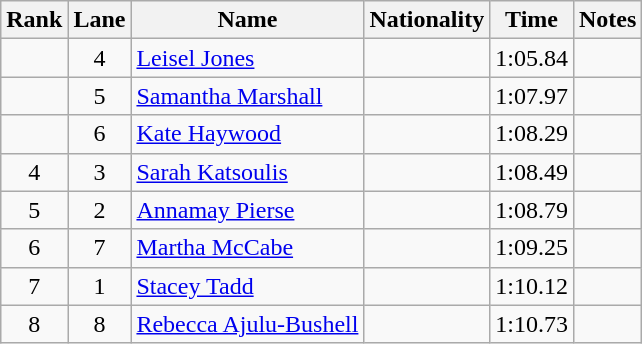<table class="wikitable sortable" style="text-align:center">
<tr>
<th>Rank</th>
<th>Lane</th>
<th>Name</th>
<th>Nationality</th>
<th>Time</th>
<th>Notes</th>
</tr>
<tr>
<td></td>
<td>4</td>
<td align=left><a href='#'>Leisel Jones</a></td>
<td align=left></td>
<td>1:05.84</td>
<td></td>
</tr>
<tr>
<td></td>
<td>5</td>
<td align=left><a href='#'>Samantha Marshall</a></td>
<td align=left></td>
<td>1:07.97</td>
<td></td>
</tr>
<tr>
<td></td>
<td>6</td>
<td align=left><a href='#'>Kate Haywood</a></td>
<td align=left></td>
<td>1:08.29</td>
<td></td>
</tr>
<tr>
<td>4</td>
<td>3</td>
<td align=left><a href='#'>Sarah Katsoulis</a></td>
<td align=left></td>
<td>1:08.49</td>
<td></td>
</tr>
<tr>
<td>5</td>
<td>2</td>
<td align=left><a href='#'>Annamay Pierse</a></td>
<td align=left></td>
<td>1:08.79</td>
<td></td>
</tr>
<tr>
<td>6</td>
<td>7</td>
<td align=left><a href='#'>Martha McCabe</a></td>
<td align=left></td>
<td>1:09.25</td>
<td></td>
</tr>
<tr>
<td>7</td>
<td>1</td>
<td align=left><a href='#'>Stacey Tadd</a></td>
<td align=left></td>
<td>1:10.12</td>
<td></td>
</tr>
<tr>
<td>8</td>
<td>8</td>
<td align=left><a href='#'>Rebecca Ajulu-Bushell</a></td>
<td align=left></td>
<td>1:10.73</td>
<td></td>
</tr>
</table>
